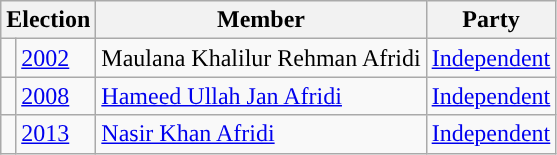<table class="wikitable">
<tr>
<th colspan="2">Election</th>
<th>Member</th>
<th>Party</th>
</tr>
<tr>
<td style="background-color: "></td>
<td><a href='#'>2002</a></td>
<td>Maulana Khalilur Rehman Afridi</td>
<td><a href='#'>Independent</a></td>
</tr>
<tr>
<td style="background-color: "></td>
<td><a href='#'>2008</a></td>
<td><a href='#'>Hameed Ullah Jan Afridi</a></td>
<td><a href='#'>Independent</a></td>
</tr>
<tr>
<td style="background-color: "></td>
<td><a href='#'>2013</a></td>
<td><a href='#'>Nasir Khan Afridi</a></td>
<td><a href='#'>Independent</a></td>
</tr>
</table>
